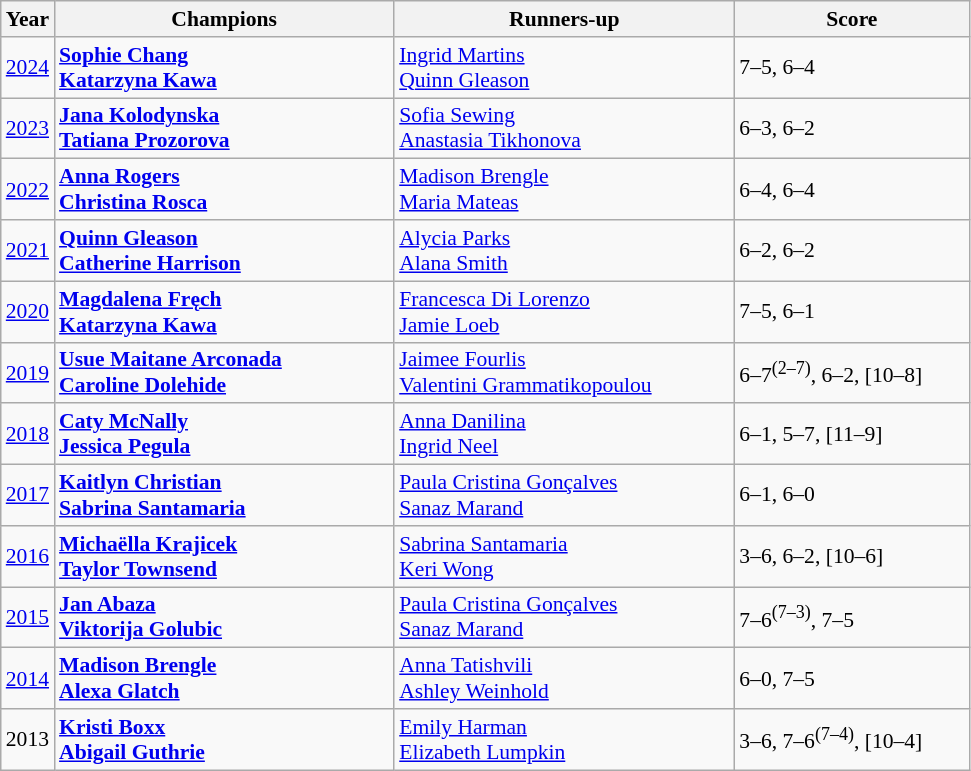<table class="wikitable" style="font-size:90%">
<tr>
<th>Year</th>
<th width="220">Champions</th>
<th width="220">Runners-up</th>
<th width="150">Score</th>
</tr>
<tr>
<td><a href='#'>2024</a></td>
<td><strong> <a href='#'>Sophie Chang</a> <br>  <a href='#'>Katarzyna Kawa</a></strong></td>
<td> <a href='#'>Ingrid Martins</a><br>  <a href='#'>Quinn Gleason</a></td>
<td>7–5, 6–4</td>
</tr>
<tr>
<td><a href='#'>2023</a></td>
<td> <strong><a href='#'>Jana Kolodynska</a></strong> <br>  <strong><a href='#'>Tatiana Prozorova</a></strong></td>
<td> <a href='#'>Sofia Sewing</a> <br>  <a href='#'>Anastasia Tikhonova</a></td>
<td>6–3, 6–2</td>
</tr>
<tr>
<td><a href='#'>2022</a></td>
<td> <strong><a href='#'>Anna Rogers</a></strong> <br>  <strong><a href='#'>Christina Rosca</a></strong></td>
<td> <a href='#'>Madison Brengle</a> <br>  <a href='#'>Maria Mateas</a></td>
<td>6–4, 6–4</td>
</tr>
<tr>
<td><a href='#'>2021</a></td>
<td> <strong><a href='#'>Quinn Gleason</a></strong> <br>  <strong><a href='#'>Catherine Harrison</a></strong></td>
<td> <a href='#'>Alycia Parks</a> <br>  <a href='#'>Alana Smith</a></td>
<td>6–2, 6–2</td>
</tr>
<tr>
<td><a href='#'>2020</a></td>
<td> <strong><a href='#'>Magdalena Fręch</a></strong> <br>  <strong><a href='#'>Katarzyna Kawa</a></strong></td>
<td> <a href='#'>Francesca Di Lorenzo</a> <br>  <a href='#'>Jamie Loeb</a></td>
<td>7–5, 6–1</td>
</tr>
<tr>
<td><a href='#'>2019</a></td>
<td> <strong><a href='#'>Usue Maitane Arconada</a></strong> <br>  <strong><a href='#'>Caroline Dolehide</a></strong></td>
<td> <a href='#'>Jaimee Fourlis</a> <br>  <a href='#'>Valentini Grammatikopoulou</a></td>
<td>6–7<sup>(2–7)</sup>, 6–2, [10–8]</td>
</tr>
<tr>
<td><a href='#'>2018</a></td>
<td> <strong><a href='#'>Caty McNally</a></strong> <br>  <strong><a href='#'>Jessica Pegula</a></strong></td>
<td> <a href='#'>Anna Danilina</a> <br>  <a href='#'>Ingrid Neel</a></td>
<td>6–1, 5–7, [11–9]</td>
</tr>
<tr>
<td><a href='#'>2017</a></td>
<td> <strong><a href='#'>Kaitlyn Christian</a></strong> <br>  <strong><a href='#'>Sabrina Santamaria</a></strong></td>
<td> <a href='#'>Paula Cristina Gonçalves</a> <br>  <a href='#'>Sanaz Marand</a></td>
<td>6–1, 6–0</td>
</tr>
<tr>
<td><a href='#'>2016</a></td>
<td> <strong><a href='#'>Michaëlla Krajicek</a></strong> <br>  <strong><a href='#'>Taylor Townsend</a></strong></td>
<td> <a href='#'>Sabrina Santamaria</a> <br>  <a href='#'>Keri Wong</a></td>
<td>3–6, 6–2, [10–6]</td>
</tr>
<tr>
<td><a href='#'>2015</a></td>
<td> <strong><a href='#'>Jan Abaza</a></strong> <br>  <strong><a href='#'>Viktorija Golubic</a></strong></td>
<td> <a href='#'>Paula Cristina Gonçalves</a> <br>  <a href='#'>Sanaz Marand</a></td>
<td>7–6<sup>(7–3)</sup>, 7–5</td>
</tr>
<tr>
<td><a href='#'>2014</a></td>
<td> <strong><a href='#'>Madison Brengle</a></strong> <br>  <strong><a href='#'>Alexa Glatch</a></strong></td>
<td> <a href='#'>Anna Tatishvili</a> <br>  <a href='#'>Ashley Weinhold</a></td>
<td>6–0, 7–5</td>
</tr>
<tr>
<td>2013</td>
<td> <strong><a href='#'>Kristi Boxx</a></strong> <br>  <strong><a href='#'>Abigail Guthrie</a></strong></td>
<td> <a href='#'>Emily Harman</a> <br>  <a href='#'>Elizabeth Lumpkin</a></td>
<td>3–6, 7–6<sup>(7–4)</sup>, [10–4]</td>
</tr>
</table>
